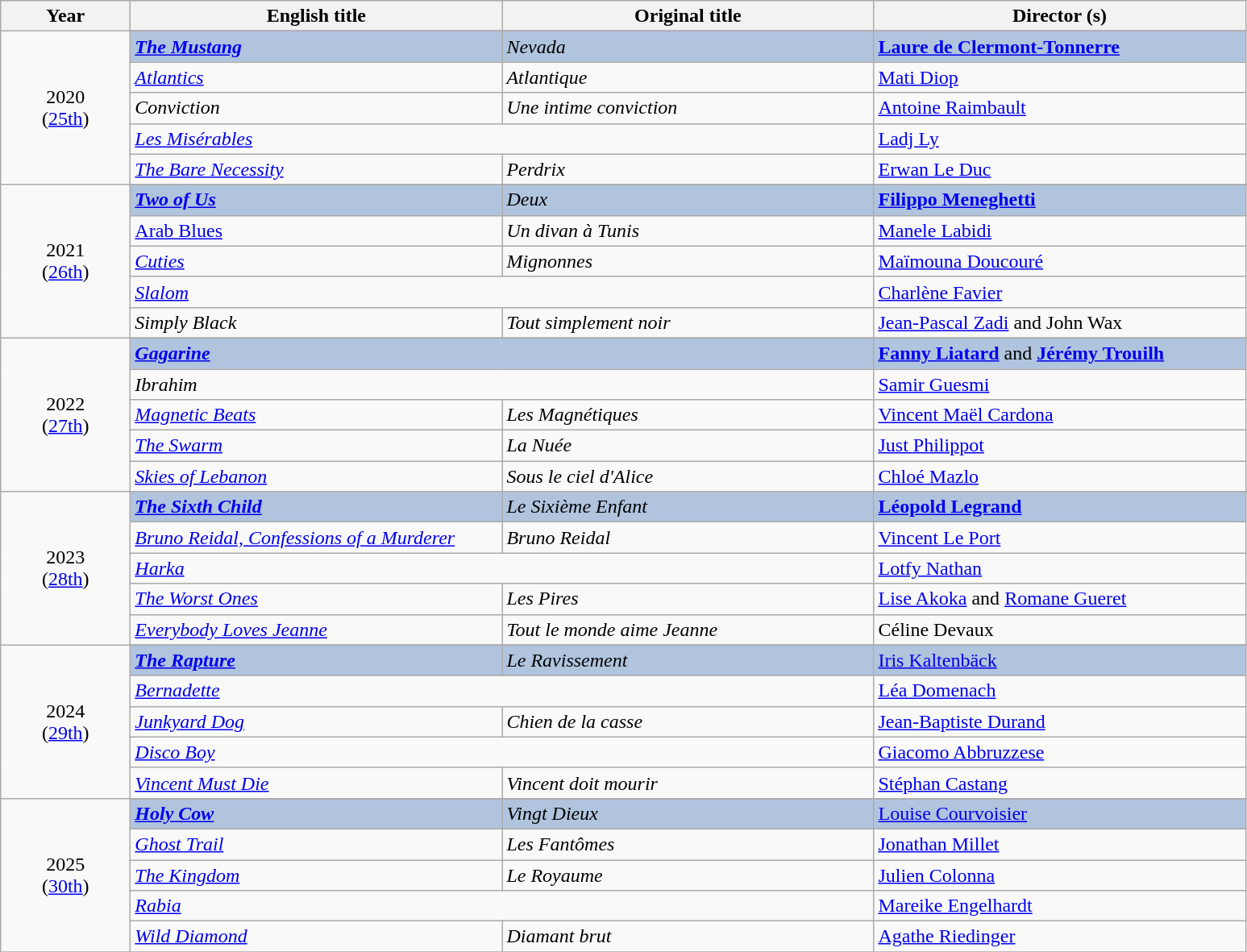<table class="wikitable">
<tr>
<th width="100"><strong>Year</strong></th>
<th width="300"><strong>English title</strong></th>
<th width="300"><strong>Original title</strong></th>
<th width="300"><strong>Director (s)</strong></th>
</tr>
<tr>
<td rowspan="6" style="text-align:center;">2020<br>(<a href='#'>25th</a>)</td>
</tr>
<tr style="background:#B0C4DE;">
<td><strong><em><a href='#'>The Mustang</a></em></strong></td>
<td><em>Nevada</em></td>
<td><strong><a href='#'>Laure de Clermont-Tonnerre</a></strong></td>
</tr>
<tr>
<td><em><a href='#'>Atlantics</a></em></td>
<td><em>Atlantique</em></td>
<td><a href='#'>Mati Diop</a></td>
</tr>
<tr>
<td><em>Conviction</em></td>
<td><em>Une intime conviction</em></td>
<td><a href='#'>Antoine Raimbault</a></td>
</tr>
<tr>
<td colspan="2"><em><a href='#'>Les Misérables</a></em></td>
<td><a href='#'>Ladj Ly</a></td>
</tr>
<tr>
<td><em><a href='#'>The Bare Necessity</a></em></td>
<td><em>Perdrix</em></td>
<td><a href='#'>Erwan Le Duc</a></td>
</tr>
<tr>
<td rowspan="6" style="text-align:center;">2021<br>(<a href='#'>26th</a>)</td>
</tr>
<tr style="background:#B0C4DE;">
<td><strong><em><a href='#'>Two of Us</a></em></strong></td>
<td><em>Deux</em></td>
<td><strong><a href='#'>Filippo Meneghetti</a></strong></td>
</tr>
<tr>
<td><a href='#'>Arab Blues</a></td>
<td><em>Un divan à Tunis</em></td>
<td><a href='#'>Manele Labidi</a></td>
</tr>
<tr>
<td><em><a href='#'>Cuties</a></em></td>
<td><em>Mignonnes</em></td>
<td><a href='#'>Maïmouna Doucouré</a></td>
</tr>
<tr>
<td colspan="2"><em><a href='#'>Slalom</a></em></td>
<td><a href='#'>Charlène Favier</a></td>
</tr>
<tr>
<td><em>Simply Black</em></td>
<td><em>Tout simplement noir</em></td>
<td><a href='#'>Jean-Pascal Zadi</a> and John Wax</td>
</tr>
<tr>
<td rowspan="6" style="text-align:center;">2022<br>(<a href='#'>27th</a>)</td>
</tr>
<tr style="background:#B0C4DE;">
<td colspan="2"><strong><em><a href='#'>Gagarine</a></em></strong></td>
<td><strong><a href='#'>Fanny Liatard</a></strong> and <strong><a href='#'>Jérémy Trouilh</a></strong></td>
</tr>
<tr>
<td colspan="2"><em>Ibrahim</em></td>
<td><a href='#'>Samir Guesmi</a></td>
</tr>
<tr>
<td><em><a href='#'>Magnetic Beats</a></em></td>
<td><em>Les Magnétiques</em></td>
<td><a href='#'>Vincent Maël Cardona</a></td>
</tr>
<tr>
<td><em><a href='#'>The Swarm</a></em></td>
<td><em>La Nuée</em></td>
<td><a href='#'>Just Philippot</a></td>
</tr>
<tr>
<td><em><a href='#'>Skies of Lebanon</a></em></td>
<td><em>Sous le ciel d'Alice</em></td>
<td><a href='#'>Chloé Mazlo</a></td>
</tr>
<tr>
<td rowspan="6" style="text-align:center;">2023<br>(<a href='#'>28th</a>)</td>
</tr>
<tr style="background:#B0C4DE;">
<td><strong><em><a href='#'>The Sixth Child</a></em></strong></td>
<td><em>Le Sixième Enfant</em></td>
<td><strong><a href='#'>Léopold Legrand</a></strong></td>
</tr>
<tr>
<td><em><a href='#'>Bruno Reidal, Confessions of a Murderer</a></em></td>
<td><em>Bruno Reidal</em></td>
<td><a href='#'>Vincent Le Port</a></td>
</tr>
<tr>
<td colspan="2"><em><a href='#'>Harka</a></em></td>
<td><a href='#'>Lotfy Nathan</a></td>
</tr>
<tr>
<td><em><a href='#'>The Worst Ones</a></em></td>
<td><em>Les Pires</em></td>
<td><a href='#'>Lise Akoka</a> and <a href='#'>Romane Gueret</a></td>
</tr>
<tr>
<td><em><a href='#'>Everybody Loves Jeanne</a></em></td>
<td><em>Tout le monde aime Jeanne</em></td>
<td>Céline Devaux</td>
</tr>
<tr>
<td rowspan="6" style="text-align:center;">2024<br>(<a href='#'>29th</a>)</td>
</tr>
<tr style="background:#B0C4DE;">
<td><strong><em><a href='#'>The Rapture</a></em></strong></td>
<td><em>Le Ravissement</em></td>
<td><a href='#'>Iris Kaltenbäck</a></td>
</tr>
<tr>
<td colspan="2"><em><a href='#'>Bernadette</a></em></td>
<td><a href='#'>Léa Domenach</a></td>
</tr>
<tr>
<td><em><a href='#'>Junkyard Dog</a></em></td>
<td><em>Chien de la casse</em></td>
<td><a href='#'>Jean-Baptiste Durand</a></td>
</tr>
<tr>
<td colspan="2"><em><a href='#'>Disco Boy</a></em></td>
<td><a href='#'>Giacomo Abbruzzese</a></td>
</tr>
<tr>
<td><em><a href='#'>Vincent Must Die</a></em></td>
<td><em>Vincent doit mourir</em></td>
<td><a href='#'>Stéphan Castang</a></td>
</tr>
<tr>
<td rowspan="6" style="text-align:center;">2025<br>(<a href='#'>30th</a>)</td>
</tr>
<tr style="background:#B0C4DE;">
<td><strong><em><a href='#'>Holy Cow</a></em></strong></td>
<td><em>Vingt Dieux</em></td>
<td><a href='#'>Louise Courvoisier</a></td>
</tr>
<tr>
<td><em><a href='#'>Ghost Trail</a></em></td>
<td><em>Les Fantômes</em></td>
<td><a href='#'>Jonathan Millet</a></td>
</tr>
<tr>
<td><em><a href='#'>The Kingdom</a></em></td>
<td><em>Le Royaume</em></td>
<td><a href='#'>Julien Colonna</a></td>
</tr>
<tr>
<td colspan="2"><em><a href='#'>Rabia</a></em></td>
<td><a href='#'>Mareike Engelhardt</a></td>
</tr>
<tr>
<td><em><a href='#'>Wild Diamond</a></em></td>
<td><em>Diamant brut</em></td>
<td><a href='#'>Agathe Riedinger</a></td>
</tr>
<tr>
</tr>
</table>
